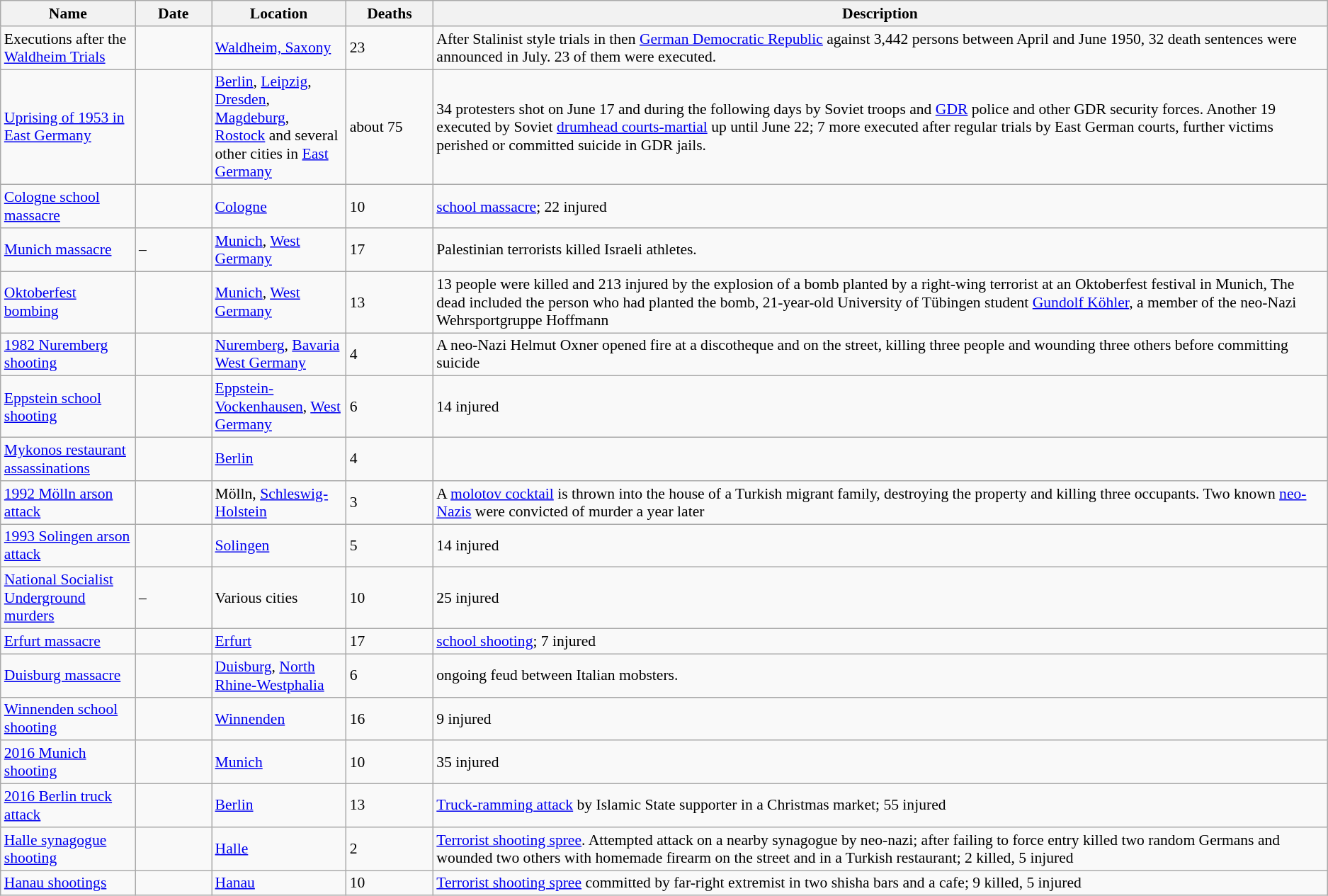<table class="sortable wikitable" style="font-size:90%;">
<tr>
<th style="width:120px;">Name</th>
<th style="width:65px;">Date</th>
<th style="width:120px;">Location</th>
<th style="width:75px;">Deaths</th>
<th class="unsortable">Description</th>
</tr>
<tr>
<td>Executions after the <a href='#'>Waldheim Trials</a></td>
<td></td>
<td><a href='#'>Waldheim, Saxony</a></td>
<td>23</td>
<td>After Stalinist style trials in then <a href='#'>German Democratic Republic</a> against 3,442 persons between April and June 1950, 32 death sentences were announced in July. 23 of them were executed.</td>
</tr>
<tr>
<td><a href='#'>Uprising of 1953 in East Germany</a></td>
<td></td>
<td><a href='#'>Berlin</a>, <a href='#'>Leipzig</a>, <a href='#'>Dresden</a>, <a href='#'>Magdeburg</a>, <a href='#'>Rostock</a> and several other cities in <a href='#'>East Germany</a></td>
<td>about 75</td>
<td>34 protesters shot on June 17 and during the following days by Soviet troops and <a href='#'>GDR</a> police and other GDR security forces. Another 19 executed by Soviet <a href='#'>drumhead courts-martial</a> up until June 22; 7 more executed after regular trials by East German courts, further victims perished or committed suicide in GDR jails.</td>
</tr>
<tr>
<td><a href='#'>Cologne school massacre</a></td>
<td></td>
<td><a href='#'>Cologne</a></td>
<td>10</td>
<td><a href='#'>school massacre</a>; 22 injured</td>
</tr>
<tr>
<td><a href='#'>Munich massacre</a></td>
<td> – </td>
<td><a href='#'>Munich</a>, <a href='#'>West Germany</a></td>
<td>17</td>
<td>Palestinian terrorists killed Israeli athletes.</td>
</tr>
<tr>
<td><a href='#'>Oktoberfest bombing</a></td>
<td></td>
<td><a href='#'>Munich</a>, <a href='#'>West Germany</a></td>
<td>13</td>
<td>13 people were killed and 213 injured by the explosion of a bomb planted by a right-wing terrorist at an Oktoberfest festival in Munich, The dead included the person who had planted the bomb, 21-year-old University of Tübingen student <a href='#'>Gundolf Köhler</a>, a member of the neo-Nazi Wehrsportgruppe Hoffmann</td>
</tr>
<tr>
<td><a href='#'>1982 Nuremberg shooting</a></td>
<td></td>
<td><a href='#'>Nuremberg</a>, <a href='#'>Bavaria</a> <a href='#'>West Germany</a></td>
<td>4</td>
<td>A neo-Nazi Helmut Oxner opened fire at a discotheque and on the street, killing three people and wounding three others before committing suicide</td>
</tr>
<tr>
<td><a href='#'>Eppstein school shooting</a></td>
<td></td>
<td><a href='#'>Eppstein-Vockenhausen</a>, <a href='#'>West Germany</a></td>
<td>6</td>
<td>14 injured</td>
</tr>
<tr>
<td><a href='#'>Mykonos restaurant assassinations</a></td>
<td></td>
<td><a href='#'>Berlin</a></td>
<td>4</td>
<td></td>
</tr>
<tr>
<td><a href='#'>1992 Mölln arson attack</a></td>
<td></td>
<td>Mölln, <a href='#'>Schleswig-Holstein</a></td>
<td>3</td>
<td>A <a href='#'>molotov cocktail</a> is thrown into the house of a Turkish migrant family, destroying the property and killing three occupants. Two known <a href='#'>neo-Nazis</a> were convicted of murder a year later</td>
</tr>
<tr>
<td><a href='#'>1993 Solingen arson attack</a></td>
<td></td>
<td><a href='#'>Solingen</a></td>
<td>5</td>
<td>14 injured</td>
</tr>
<tr>
<td><a href='#'>National Socialist Underground murders</a></td>
<td> – </td>
<td>Various cities</td>
<td>10</td>
<td>25 injured</td>
</tr>
<tr>
<td><a href='#'>Erfurt massacre</a></td>
<td></td>
<td><a href='#'>Erfurt</a></td>
<td>17</td>
<td><a href='#'>school shooting</a>; 7 injured</td>
</tr>
<tr>
<td><a href='#'>Duisburg massacre</a></td>
<td></td>
<td><a href='#'>Duisburg</a>, <a href='#'>North Rhine-Westphalia</a></td>
<td>6</td>
<td>ongoing feud between Italian mobsters.</td>
</tr>
<tr>
<td><a href='#'>Winnenden school shooting</a></td>
<td></td>
<td><a href='#'>Winnenden</a></td>
<td>16</td>
<td>9 injured</td>
</tr>
<tr>
<td><a href='#'>2016 Munich shooting</a></td>
<td></td>
<td><a href='#'>Munich</a></td>
<td>10</td>
<td>35 injured</td>
</tr>
<tr>
<td><a href='#'>2016 Berlin truck attack</a></td>
<td></td>
<td><a href='#'>Berlin</a></td>
<td>13</td>
<td><a href='#'>Truck-ramming attack</a> by Islamic State supporter in a Christmas market; 55 injured</td>
</tr>
<tr>
<td><a href='#'>Halle synagogue shooting</a></td>
<td></td>
<td><a href='#'>Halle</a></td>
<td>2</td>
<td><a href='#'>Terrorist shooting spree</a>. Attempted attack on a nearby synagogue by neo-nazi; after failing to force entry killed two random Germans and wounded two others with homemade firearm on the street and in a Turkish restaurant; 2 killed, 5 injured</td>
</tr>
<tr>
<td><a href='#'>Hanau shootings</a></td>
<td></td>
<td><a href='#'>Hanau</a></td>
<td>10</td>
<td><a href='#'>Terrorist shooting spree</a> committed by far-right extremist in two shisha bars and a cafe; 9 killed, 5 injured</td>
</tr>
</table>
